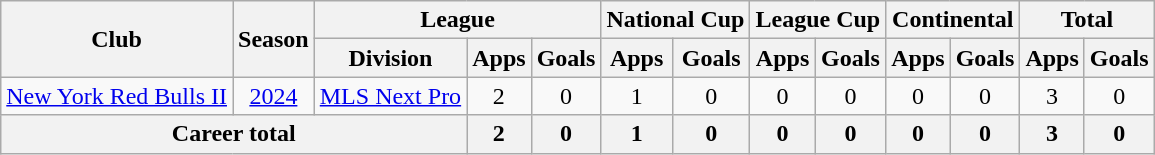<table class="wikitable" style="text-align:center">
<tr>
<th rowspan="2">Club</th>
<th rowspan="2">Season</th>
<th colspan="3">League</th>
<th colspan="2">National Cup </th>
<th colspan="2">League Cup</th>
<th colspan="2">Continental</th>
<th colspan="2">Total</th>
</tr>
<tr>
<th>Division</th>
<th>Apps</th>
<th>Goals</th>
<th>Apps</th>
<th>Goals</th>
<th>Apps</th>
<th>Goals</th>
<th>Apps</th>
<th>Goals</th>
<th>Apps</th>
<th>Goals</th>
</tr>
<tr>
<td><a href='#'>New York Red Bulls II</a></td>
<td><a href='#'>2024</a></td>
<td><a href='#'>MLS Next Pro</a></td>
<td>2</td>
<td>0</td>
<td>1</td>
<td>0</td>
<td>0</td>
<td>0</td>
<td>0</td>
<td>0</td>
<td>3</td>
<td>0</td>
</tr>
<tr>
<th colspan="3">Career total</th>
<th>2</th>
<th>0</th>
<th>1</th>
<th>0</th>
<th>0</th>
<th>0</th>
<th>0</th>
<th>0</th>
<th>3</th>
<th>0</th>
</tr>
</table>
